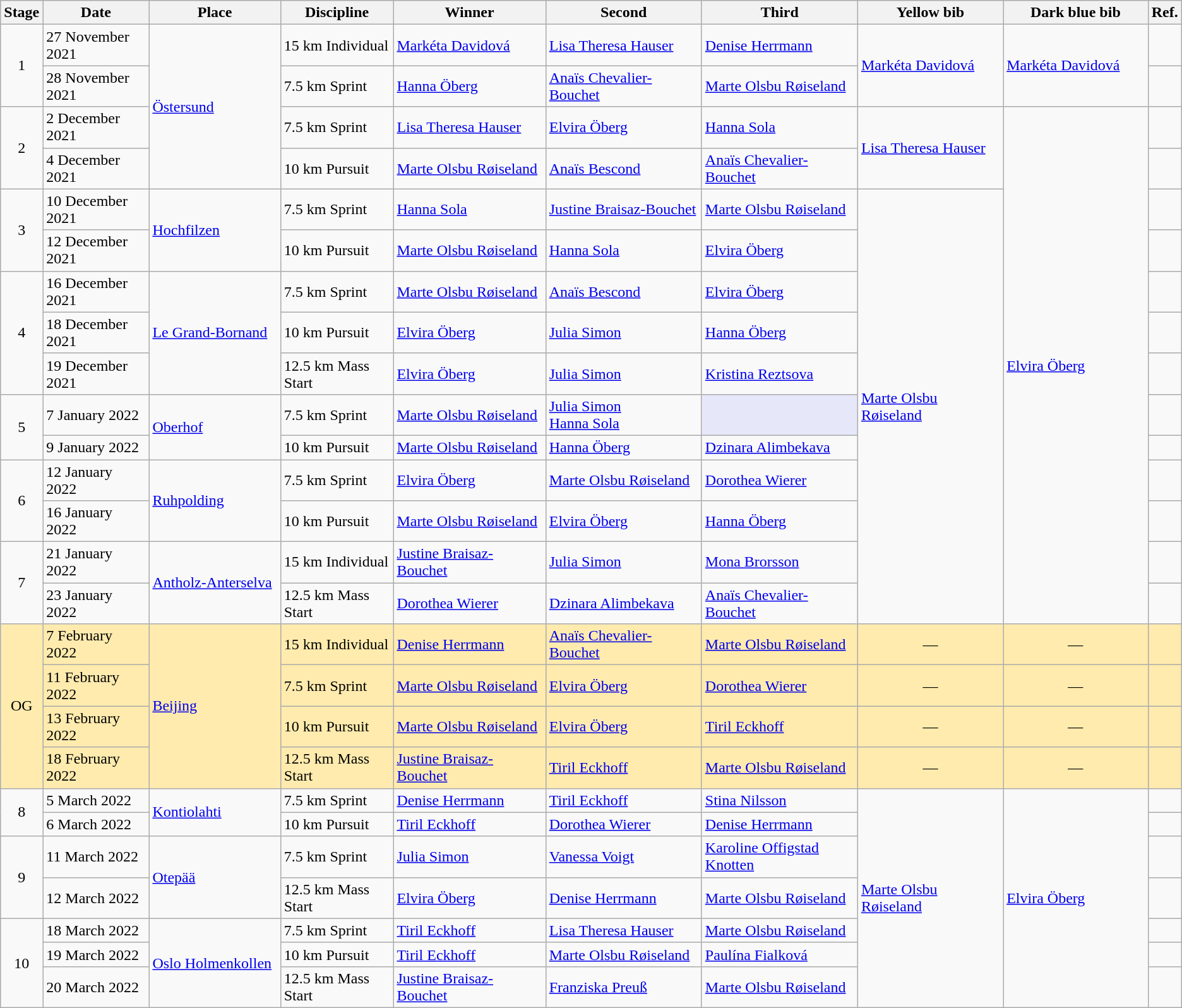<table class="wikitable">
<tr>
<th width="10">Stage</th>
<th width="120">Date</th>
<th width="148">Place</th>
<th width="130">Discipline</th>
<th width="190">Winner</th>
<th width="190">Second</th>
<th width="190">Third</th>
<th width="180">Yellow bib  <br> </th>
<th width="180">Dark blue bib  <br> </th>
<th width="8">Ref.</th>
</tr>
<tr>
<td rowspan="2" align=center>1</td>
<td>27 November 2021</td>
<td rowspan="4"> <a href='#'>Östersund</a></td>
<td>15 km Individual</td>
<td> <a href='#'>Markéta Davidová</a></td>
<td> <a href='#'>Lisa Theresa Hauser</a></td>
<td> <a href='#'>Denise Herrmann</a></td>
<td rowspan="2"> <a href='#'>Markéta Davidová</a></td>
<td rowspan="2"> <a href='#'>Markéta Davidová</a></td>
<td></td>
</tr>
<tr>
<td>28 November 2021</td>
<td>7.5 km Sprint</td>
<td> <a href='#'>Hanna Öberg</a></td>
<td> <a href='#'>Anaïs Chevalier-Bouchet</a></td>
<td> <a href='#'>Marte Olsbu Røiseland</a></td>
<td></td>
</tr>
<tr>
<td rowspan="2" align=center>2</td>
<td>2 December 2021</td>
<td>7.5 km Sprint</td>
<td> <a href='#'>Lisa Theresa Hauser</a></td>
<td> <a href='#'>Elvira Öberg</a></td>
<td> <a href='#'>Hanna Sola</a></td>
<td rowspan=2> <a href='#'>Lisa Theresa Hauser</a></td>
<td rowspan=13> <a href='#'>Elvira Öberg</a></td>
<td></td>
</tr>
<tr>
<td>4 December 2021</td>
<td>10 km Pursuit</td>
<td> <a href='#'>Marte Olsbu Røiseland</a></td>
<td> <a href='#'>Anaïs Bescond</a></td>
<td> <a href='#'>Anaïs Chevalier-Bouchet</a></td>
<td></td>
</tr>
<tr>
<td rowspan="2" align=center>3</td>
<td>10 December 2021</td>
<td rowspan="2"> <a href='#'>Hochfilzen</a></td>
<td>7.5 km Sprint</td>
<td> <a href='#'>Hanna Sola</a></td>
<td> <a href='#'>Justine Braisaz-Bouchet</a></td>
<td> <a href='#'>Marte Olsbu Røiseland</a></td>
<td rowspan=11> <a href='#'>Marte Olsbu Røiseland</a></td>
<td></td>
</tr>
<tr>
<td>12 December 2021</td>
<td>10 km Pursuit</td>
<td> <a href='#'>Marte Olsbu Røiseland</a></td>
<td> <a href='#'>Hanna Sola</a></td>
<td> <a href='#'>Elvira Öberg</a></td>
<td></td>
</tr>
<tr>
<td rowspan="3" align=center>4</td>
<td>16 December 2021</td>
<td rowspan="3"> <a href='#'>Le Grand-Bornand</a></td>
<td>7.5 km Sprint</td>
<td> <a href='#'>Marte Olsbu Røiseland</a></td>
<td> <a href='#'>Anaïs Bescond</a></td>
<td> <a href='#'>Elvira Öberg</a></td>
<td></td>
</tr>
<tr>
<td>18 December 2021</td>
<td>10 km Pursuit</td>
<td> <a href='#'>Elvira Öberg</a></td>
<td> <a href='#'>Julia Simon</a></td>
<td> <a href='#'>Hanna Öberg</a></td>
<td></td>
</tr>
<tr>
<td>19 December 2021</td>
<td>12.5 km Mass Start</td>
<td> <a href='#'>Elvira Öberg</a></td>
<td> <a href='#'>Julia Simon</a></td>
<td> <a href='#'>Kristina Reztsova</a></td>
<td></td>
</tr>
<tr>
<td rowspan="2" align=center>5</td>
<td>7 January 2022</td>
<td rowspan="2"> <a href='#'>Oberhof</a></td>
<td>7.5 km Sprint</td>
<td> <a href='#'>Marte Olsbu Røiseland</a></td>
<td> <a href='#'>Julia Simon</a><br> <a href='#'>Hanna Sola</a></td>
<td bgcolor="E6E8FA"></td>
<td></td>
</tr>
<tr>
<td>9 January 2022</td>
<td>10 km Pursuit</td>
<td> <a href='#'>Marte Olsbu Røiseland</a></td>
<td> <a href='#'>Hanna Öberg</a></td>
<td> <a href='#'>Dzinara Alimbekava</a></td>
<td></td>
</tr>
<tr>
<td rowspan="2" align=center>6</td>
<td>12 January 2022</td>
<td rowspan="2"> <a href='#'>Ruhpolding</a></td>
<td>7.5 km Sprint</td>
<td> <a href='#'>Elvira Öberg</a></td>
<td> <a href='#'>Marte Olsbu Røiseland</a></td>
<td> <a href='#'>Dorothea Wierer</a></td>
<td></td>
</tr>
<tr>
<td>16 January 2022</td>
<td>10 km Pursuit</td>
<td> <a href='#'>Marte Olsbu Røiseland</a></td>
<td> <a href='#'>Elvira Öberg</a></td>
<td> <a href='#'>Hanna Öberg</a></td>
<td></td>
</tr>
<tr>
<td rowspan="2" align=center>7</td>
<td>21 January 2022</td>
<td rowspan="2"> <a href='#'>Antholz-Anterselva</a></td>
<td>15 km Individual</td>
<td> <a href='#'>Justine Braisaz-Bouchet</a></td>
<td> <a href='#'>Julia Simon</a></td>
<td> <a href='#'>Mona Brorsson</a></td>
<td></td>
</tr>
<tr>
<td>23 January 2022</td>
<td>12.5 km Mass Start</td>
<td> <a href='#'>Dorothea Wierer</a></td>
<td> <a href='#'>Dzinara Alimbekava</a></td>
<td> <a href='#'>Anaïs Chevalier-Bouchet</a></td>
<td></td>
</tr>
<tr style="background:#FFEBAD">
<td rowspan="4" align=center>OG</td>
<td>7 February 2022</td>
<td rowspan="4"> <a href='#'>Beijing</a></td>
<td>15 km Individual</td>
<td> <a href='#'>Denise Herrmann</a></td>
<td> <a href='#'>Anaïs Chevalier-Bouchet</a></td>
<td> <a href='#'>Marte Olsbu Røiseland</a></td>
<td style="text-align:center">—</td>
<td style="text-align:center">—</td>
<td></td>
</tr>
<tr style="background:#FFEBAD">
<td>11 February 2022</td>
<td>7.5 km Sprint</td>
<td> <a href='#'>Marte Olsbu Røiseland</a></td>
<td> <a href='#'>Elvira Öberg</a></td>
<td> <a href='#'>Dorothea Wierer</a></td>
<td style="text-align:center">—</td>
<td style="text-align:center">—</td>
<td></td>
</tr>
<tr style="background:#FFEBAD">
<td>13 February 2022</td>
<td>10 km Pursuit</td>
<td> <a href='#'>Marte Olsbu Røiseland</a></td>
<td> <a href='#'>Elvira Öberg</a></td>
<td> <a href='#'>Tiril Eckhoff</a></td>
<td style="text-align:center">—</td>
<td style="text-align:center">—</td>
<td></td>
</tr>
<tr style="background:#FFEBAD">
<td>18 February 2022</td>
<td>12.5 km Mass Start</td>
<td> <a href='#'>Justine Braisaz-Bouchet</a></td>
<td> <a href='#'>Tiril Eckhoff</a></td>
<td> <a href='#'>Marte Olsbu Røiseland</a></td>
<td style="text-align:center">—</td>
<td style="text-align:center">—</td>
<td></td>
</tr>
<tr>
<td rowspan="2" align=center>8</td>
<td>5 March 2022</td>
<td rowspan="2"> <a href='#'>Kontiolahti</a></td>
<td>7.5 km Sprint</td>
<td> <a href='#'>Denise Herrmann</a></td>
<td> <a href='#'>Tiril Eckhoff</a></td>
<td> <a href='#'>Stina Nilsson</a></td>
<td rowspan=7> <a href='#'>Marte Olsbu Røiseland</a></td>
<td rowspan=7> <a href='#'>Elvira Öberg</a></td>
<td></td>
</tr>
<tr>
<td>6 March 2022</td>
<td>10 km Pursuit</td>
<td> <a href='#'>Tiril Eckhoff</a></td>
<td> <a href='#'>Dorothea Wierer</a></td>
<td> <a href='#'>Denise Herrmann</a></td>
<td></td>
</tr>
<tr>
<td rowspan="2" align=center>9</td>
<td>11 March 2022</td>
<td rowspan="2"> <a href='#'>Otepää</a></td>
<td>7.5 km Sprint</td>
<td> <a href='#'>Julia Simon</a></td>
<td> <a href='#'>Vanessa Voigt</a></td>
<td> <a href='#'>Karoline Offigstad Knotten</a></td>
<td></td>
</tr>
<tr>
<td>12 March 2022</td>
<td>12.5 km Mass Start</td>
<td> <a href='#'>Elvira Öberg</a></td>
<td> <a href='#'>Denise Herrmann</a></td>
<td> <a href='#'>Marte Olsbu Røiseland</a></td>
<td></td>
</tr>
<tr>
<td rowspan="3" align=center>10</td>
<td>18 March 2022</td>
<td rowspan="3"> <a href='#'>Oslo Holmenkollen</a></td>
<td>7.5 km Sprint</td>
<td> <a href='#'>Tiril Eckhoff</a></td>
<td> <a href='#'>Lisa Theresa Hauser</a></td>
<td> <a href='#'>Marte Olsbu Røiseland</a></td>
<td></td>
</tr>
<tr>
<td>19 March 2022</td>
<td>10 km Pursuit</td>
<td> <a href='#'>Tiril Eckhoff</a></td>
<td> <a href='#'>Marte Olsbu Røiseland</a></td>
<td> <a href='#'>Paulína Fialková</a></td>
<td></td>
</tr>
<tr>
<td>20 March 2022</td>
<td>12.5 km Mass Start</td>
<td> <a href='#'>Justine Braisaz-Bouchet</a></td>
<td> <a href='#'>Franziska Preuß</a></td>
<td> <a href='#'>Marte Olsbu Røiseland</a></td>
<td></td>
</tr>
</table>
